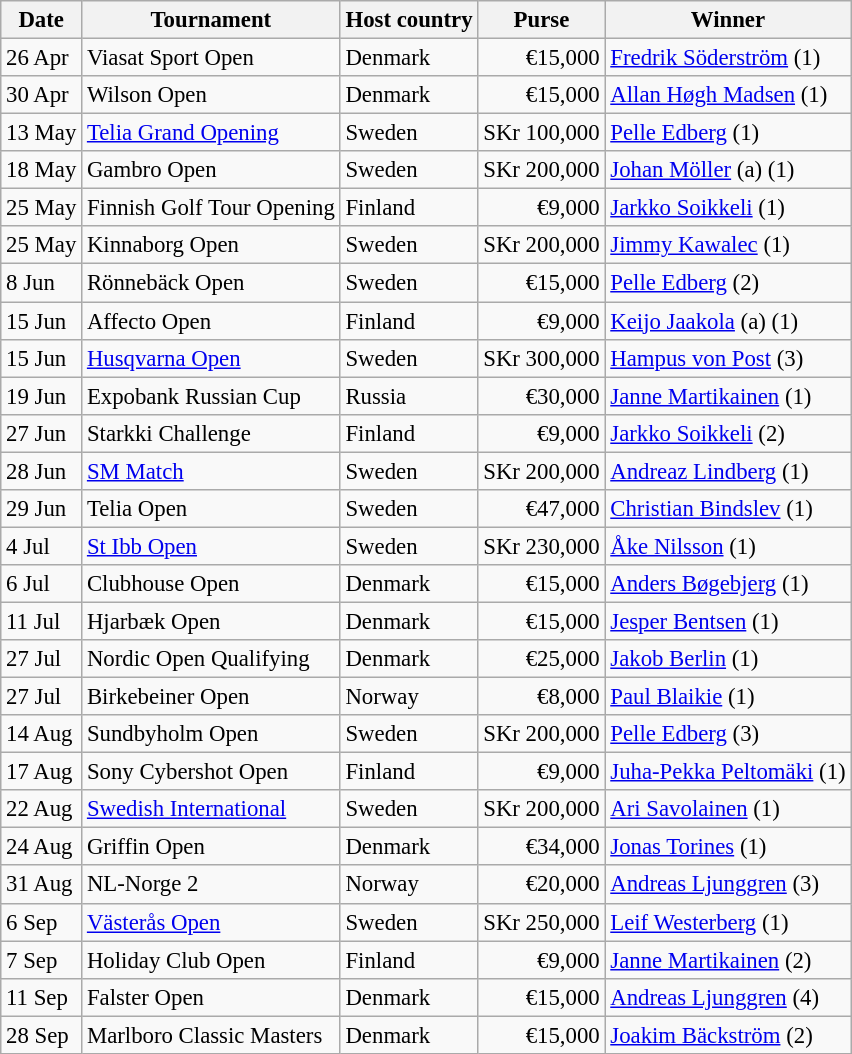<table class="wikitable" style="font-size:95%;">
<tr>
<th>Date</th>
<th>Tournament</th>
<th>Host country</th>
<th>Purse</th>
<th>Winner</th>
</tr>
<tr>
<td>26 Apr</td>
<td>Viasat Sport Open</td>
<td>Denmark</td>
<td align=right>€15,000</td>
<td> <a href='#'>Fredrik Söderström</a> (1)</td>
</tr>
<tr>
<td>30 Apr</td>
<td>Wilson Open</td>
<td>Denmark</td>
<td align=right>€15,000</td>
<td> <a href='#'>Allan Høgh Madsen</a> (1)</td>
</tr>
<tr>
<td>13 May</td>
<td><a href='#'>Telia Grand Opening</a></td>
<td>Sweden</td>
<td align=right>SKr 100,000</td>
<td> <a href='#'>Pelle Edberg</a> (1)</td>
</tr>
<tr>
<td>18 May</td>
<td>Gambro Open</td>
<td>Sweden</td>
<td align=right>SKr 200,000</td>
<td> <a href='#'>Johan Möller</a> (a) (1)</td>
</tr>
<tr>
<td>25 May</td>
<td>Finnish Golf Tour Opening</td>
<td>Finland</td>
<td align=right>€9,000</td>
<td> <a href='#'>Jarkko Soikkeli</a> (1)</td>
</tr>
<tr>
<td>25 May</td>
<td>Kinnaborg Open</td>
<td>Sweden</td>
<td align=right>SKr 200,000</td>
<td> <a href='#'>Jimmy Kawalec</a> (1)</td>
</tr>
<tr>
<td>8 Jun</td>
<td>Rönnebäck Open</td>
<td>Sweden</td>
<td align=right>€15,000</td>
<td> <a href='#'>Pelle Edberg</a> (2)</td>
</tr>
<tr>
<td>15 Jun</td>
<td>Affecto Open</td>
<td>Finland</td>
<td align=right>€9,000</td>
<td> <a href='#'>Keijo Jaakola</a> (a) (1)</td>
</tr>
<tr>
<td>15 Jun</td>
<td><a href='#'>Husqvarna Open</a></td>
<td>Sweden</td>
<td align=right>SKr 300,000</td>
<td> <a href='#'>Hampus von Post</a> (3)</td>
</tr>
<tr>
<td>19 Jun</td>
<td>Expobank Russian Cup</td>
<td>Russia</td>
<td align=right>€30,000</td>
<td> <a href='#'>Janne Martikainen</a> (1)</td>
</tr>
<tr>
<td>27 Jun</td>
<td>Starkki Challenge</td>
<td>Finland</td>
<td align=right>€9,000</td>
<td> <a href='#'>Jarkko Soikkeli</a> (2)</td>
</tr>
<tr>
<td>28 Jun</td>
<td><a href='#'>SM Match</a></td>
<td>Sweden</td>
<td align=right>SKr 200,000</td>
<td> <a href='#'>Andreaz Lindberg</a> (1)</td>
</tr>
<tr>
<td>29 Jun</td>
<td>Telia Open</td>
<td>Sweden</td>
<td align=right>€47,000</td>
<td> <a href='#'>Christian Bindslev</a> (1)</td>
</tr>
<tr>
<td>4 Jul</td>
<td><a href='#'>St Ibb Open</a></td>
<td>Sweden</td>
<td align=right>SKr 230,000</td>
<td> <a href='#'>Åke Nilsson</a> (1)</td>
</tr>
<tr>
<td>6 Jul</td>
<td>Clubhouse Open</td>
<td>Denmark</td>
<td align=right>€15,000</td>
<td> <a href='#'>Anders Bøgebjerg</a> (1)</td>
</tr>
<tr>
<td>11 Jul</td>
<td>Hjarbæk Open</td>
<td>Denmark</td>
<td align=right>€15,000</td>
<td> <a href='#'>Jesper Bentsen</a> (1)</td>
</tr>
<tr>
<td>27 Jul</td>
<td>Nordic Open Qualifying</td>
<td>Denmark</td>
<td align=right>€25,000</td>
<td> <a href='#'>Jakob Berlin</a> (1)</td>
</tr>
<tr>
<td>27 Jul</td>
<td>Birkebeiner Open</td>
<td>Norway</td>
<td align=right>€8,000</td>
<td> <a href='#'>Paul Blaikie</a> (1)</td>
</tr>
<tr>
<td>14 Aug</td>
<td>Sundbyholm Open</td>
<td>Sweden</td>
<td align=right>SKr 200,000</td>
<td> <a href='#'>Pelle Edberg</a> (3)</td>
</tr>
<tr>
<td>17 Aug</td>
<td>Sony Cybershot Open</td>
<td>Finland</td>
<td align=right>€9,000</td>
<td> <a href='#'>Juha-Pekka Peltomäki</a> (1)</td>
</tr>
<tr>
<td>22 Aug</td>
<td><a href='#'>Swedish International</a></td>
<td>Sweden</td>
<td align=right>SKr 200,000</td>
<td> <a href='#'>Ari Savolainen</a> (1)</td>
</tr>
<tr>
<td>24 Aug</td>
<td>Griffin Open</td>
<td>Denmark</td>
<td align=right>€34,000</td>
<td> <a href='#'>Jonas Torines</a> (1)</td>
</tr>
<tr>
<td>31 Aug</td>
<td>NL-Norge 2</td>
<td>Norway</td>
<td align=right>€20,000</td>
<td> <a href='#'>Andreas Ljunggren</a> (3)</td>
</tr>
<tr>
<td>6 Sep</td>
<td><a href='#'>Västerås Open</a></td>
<td>Sweden</td>
<td align=right>SKr 250,000</td>
<td> <a href='#'>Leif Westerberg</a> (1)</td>
</tr>
<tr>
<td>7 Sep</td>
<td>Holiday Club Open</td>
<td>Finland</td>
<td align=right>€9,000</td>
<td> <a href='#'>Janne Martikainen</a> (2)</td>
</tr>
<tr>
<td>11 Sep</td>
<td>Falster Open</td>
<td>Denmark</td>
<td align=right>€15,000</td>
<td> <a href='#'>Andreas Ljunggren</a> (4)</td>
</tr>
<tr>
<td>28 Sep</td>
<td>Marlboro Classic Masters</td>
<td>Denmark</td>
<td align=right>€15,000</td>
<td> <a href='#'>Joakim Bäckström</a> (2)</td>
</tr>
</table>
